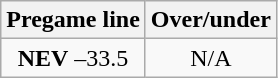<table class="wikitable">
<tr align="center">
<th style=>Pregame line</th>
<th style=>Over/under</th>
</tr>
<tr align="center">
<td><strong>NEV</strong> –33.5</td>
<td>N/A</td>
</tr>
</table>
